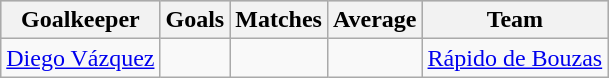<table class="wikitable sortable" class="wikitable">
<tr style="background:#ccc; text-align:center;">
<th>Goalkeeper</th>
<th>Goals</th>
<th>Matches</th>
<th>Average</th>
<th>Team</th>
</tr>
<tr>
<td> <a href='#'>Diego Vázquez</a></td>
<td></td>
<td></td>
<td></td>
<td><a href='#'>Rápido de Bouzas</a></td>
</tr>
</table>
